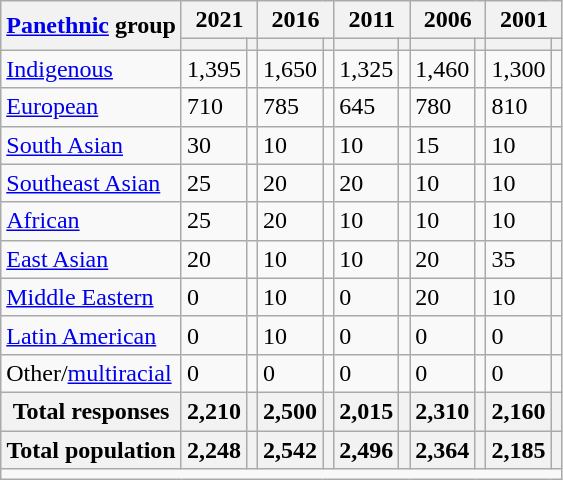<table class="wikitable collapsible sortable">
<tr>
<th rowspan="2"><a href='#'>Panethnic</a> group</th>
<th colspan="2">2021</th>
<th colspan="2">2016</th>
<th colspan="2">2011</th>
<th colspan="2">2006</th>
<th colspan="2">2001</th>
</tr>
<tr>
<th><a href='#'></a></th>
<th></th>
<th></th>
<th></th>
<th></th>
<th></th>
<th></th>
<th></th>
<th></th>
<th></th>
</tr>
<tr>
<td><a href='#'>Indigenous</a></td>
<td>1,395</td>
<td></td>
<td>1,650</td>
<td></td>
<td>1,325</td>
<td></td>
<td>1,460</td>
<td></td>
<td>1,300</td>
<td></td>
</tr>
<tr>
<td><a href='#'>European</a></td>
<td>710</td>
<td></td>
<td>785</td>
<td></td>
<td>645</td>
<td></td>
<td>780</td>
<td></td>
<td>810</td>
<td></td>
</tr>
<tr>
<td><a href='#'>South Asian</a></td>
<td>30</td>
<td></td>
<td>10</td>
<td></td>
<td>10</td>
<td></td>
<td>15</td>
<td></td>
<td>10</td>
<td></td>
</tr>
<tr>
<td><a href='#'>Southeast Asian</a></td>
<td>25</td>
<td></td>
<td>20</td>
<td></td>
<td>20</td>
<td></td>
<td>10</td>
<td></td>
<td>10</td>
<td></td>
</tr>
<tr>
<td><a href='#'>African</a></td>
<td>25</td>
<td></td>
<td>20</td>
<td></td>
<td>10</td>
<td></td>
<td>10</td>
<td></td>
<td>10</td>
<td></td>
</tr>
<tr>
<td><a href='#'>East Asian</a></td>
<td>20</td>
<td></td>
<td>10</td>
<td></td>
<td>10</td>
<td></td>
<td>20</td>
<td></td>
<td>35</td>
<td></td>
</tr>
<tr>
<td><a href='#'>Middle Eastern</a></td>
<td>0</td>
<td></td>
<td>10</td>
<td></td>
<td>0</td>
<td></td>
<td>20</td>
<td></td>
<td>10</td>
<td></td>
</tr>
<tr>
<td><a href='#'>Latin American</a></td>
<td>0</td>
<td></td>
<td>10</td>
<td></td>
<td>0</td>
<td></td>
<td>0</td>
<td></td>
<td>0</td>
<td></td>
</tr>
<tr>
<td>Other/<a href='#'>multiracial</a></td>
<td>0</td>
<td></td>
<td>0</td>
<td></td>
<td>0</td>
<td></td>
<td>0</td>
<td></td>
<td>0</td>
<td></td>
</tr>
<tr>
<th>Total responses</th>
<th>2,210</th>
<th></th>
<th>2,500</th>
<th></th>
<th>2,015</th>
<th></th>
<th>2,310</th>
<th></th>
<th>2,160</th>
<th></th>
</tr>
<tr class="sortbottom">
<th>Total population</th>
<th>2,248</th>
<th></th>
<th>2,542</th>
<th></th>
<th>2,496</th>
<th></th>
<th>2,364</th>
<th></th>
<th>2,185</th>
<th></th>
</tr>
<tr class="sortbottom">
<td colspan="11"></td>
</tr>
</table>
